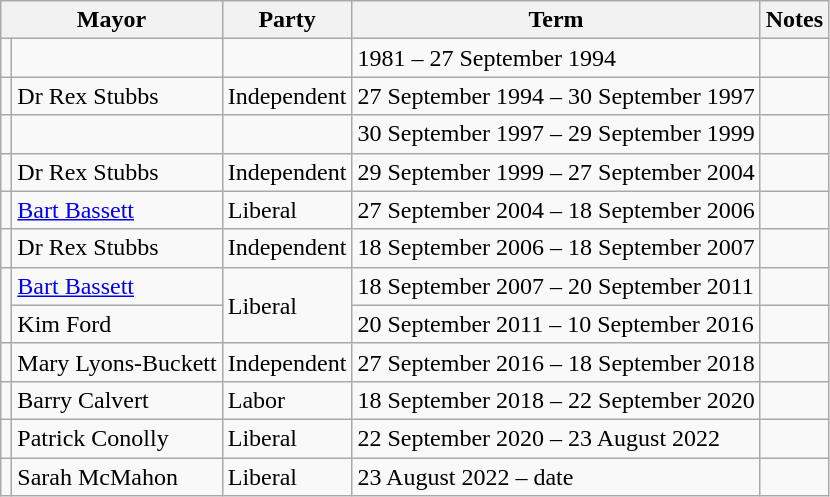<table class="wikitable">
<tr>
<th colspan="2">Mayor</th>
<th>Party</th>
<th>Term</th>
<th>Notes</th>
</tr>
<tr>
<td></td>
<td></td>
<td></td>
<td>1981 – 27 September 1994</td>
<td></td>
</tr>
<tr>
<td></td>
<td>Dr Rex Stubbs</td>
<td>Independent</td>
<td>27 September 1994 – 30 September 1997</td>
<td></td>
</tr>
<tr>
<td></td>
<td></td>
<td></td>
<td>30 September 1997 – 29 September 1999</td>
<td></td>
</tr>
<tr>
<td></td>
<td>Dr Rex Stubbs </td>
<td>Independent</td>
<td>29 September 1999 – 27 September 2004</td>
<td></td>
</tr>
<tr>
<td></td>
<td><a href='#'>Bart Bassett</a></td>
<td>Liberal</td>
<td>27 September 2004 – 18 September 2006</td>
<td></td>
</tr>
<tr>
<td></td>
<td>Dr Rex Stubbs </td>
<td>Independent</td>
<td>18 September 2006 – 18 September 2007</td>
<td></td>
</tr>
<tr>
<td rowspan=2 ></td>
<td><a href='#'>Bart Bassett</a></td>
<td rowspan=2>Liberal</td>
<td>18 September 2007 – 20 September 2011</td>
<td></td>
</tr>
<tr>
<td>Kim Ford</td>
<td>20 September 2011 – 10 September 2016</td>
<td></td>
</tr>
<tr>
<td></td>
<td>Mary Lyons-Buckett</td>
<td>Independent</td>
<td>27 September 2016 – 18 September 2018</td>
<td></td>
</tr>
<tr>
<td></td>
<td>Barry Calvert</td>
<td>Labor</td>
<td>18 September 2018 – 22 September 2020</td>
<td></td>
</tr>
<tr>
<td></td>
<td>Patrick Conolly</td>
<td>Liberal</td>
<td>22 September 2020 – 23 August 2022</td>
<td></td>
</tr>
<tr>
<td></td>
<td>Sarah McMahon</td>
<td>Liberal</td>
<td>23 August 2022 – date</td>
<td></td>
</tr>
</table>
